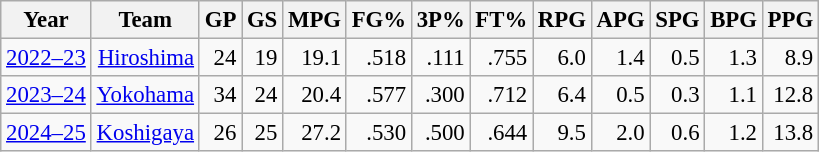<table class="wikitable sortable" style="font-size:95%; text-align:right;">
<tr>
<th align=center>Year</th>
<th>Team</th>
<th>GP</th>
<th>GS</th>
<th>MPG</th>
<th>FG%</th>
<th>3P%</th>
<th>FT%</th>
<th>RPG</th>
<th>APG</th>
<th>SPG</th>
<th>BPG</th>
<th>PPG</th>
</tr>
<tr>
<td><a href='#'>2022–23</a></td>
<td><a href='#'>Hiroshima</a></td>
<td>24</td>
<td>19</td>
<td>19.1</td>
<td>.518</td>
<td>.111</td>
<td>.755</td>
<td>6.0</td>
<td>1.4</td>
<td>0.5</td>
<td>1.3</td>
<td>8.9</td>
</tr>
<tr>
<td><a href='#'>2023–24</a></td>
<td><a href='#'>Yokohama</a></td>
<td>34</td>
<td>24</td>
<td>20.4</td>
<td>.577</td>
<td>.300</td>
<td>.712</td>
<td>6.4</td>
<td>0.5</td>
<td>0.3</td>
<td>1.1</td>
<td>12.8</td>
</tr>
<tr>
<td><a href='#'>2024–25</a></td>
<td><a href='#'>Koshigaya</a></td>
<td>26</td>
<td>25</td>
<td>27.2</td>
<td>.530</td>
<td>.500</td>
<td>.644</td>
<td>9.5</td>
<td>2.0</td>
<td>0.6</td>
<td>1.2</td>
<td>13.8</td>
</tr>
</table>
